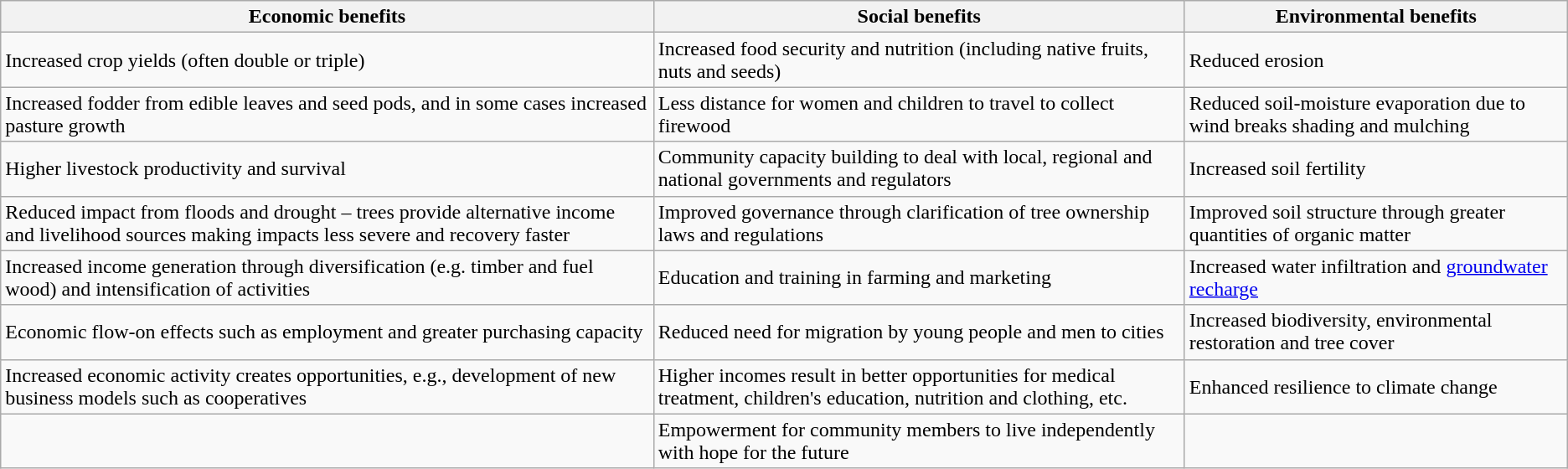<table class="wikitable">
<tr>
<th>Economic benefits</th>
<th>Social benefits</th>
<th>Environmental benefits</th>
</tr>
<tr>
<td>Increased crop yields (often double or triple)</td>
<td>Increased food security and nutrition (including native fruits, nuts and seeds)</td>
<td>Reduced erosion</td>
</tr>
<tr>
<td>Increased fodder from edible leaves and seed pods, and in some cases increased pasture growth</td>
<td>Less distance for women and children to travel to collect firewood</td>
<td>Reduced soil-moisture evaporation due to wind breaks shading and mulching</td>
</tr>
<tr>
<td>Higher livestock productivity and survival</td>
<td>Community capacity building to deal with local, regional and national governments and regulators</td>
<td>Increased soil fertility</td>
</tr>
<tr>
<td>Reduced impact from floods and drought – trees provide alternative income and livelihood sources making impacts less severe and recovery faster</td>
<td>Improved governance through clarification of tree ownership laws and regulations</td>
<td>Improved soil structure through greater quantities of organic matter</td>
</tr>
<tr>
<td>Increased income generation through diversification (e.g. timber and fuel wood) and intensification of activities</td>
<td>Education and training in farming and marketing</td>
<td>Increased water infiltration and <a href='#'>groundwater recharge</a></td>
</tr>
<tr>
<td>Economic flow-on effects such as employment and greater purchasing capacity</td>
<td>Reduced need for migration by  young people and men to cities</td>
<td>Increased biodiversity, environmental restoration and tree cover</td>
</tr>
<tr>
<td>Increased economic activity creates opportunities, e.g., development of new business models such as cooperatives</td>
<td>Higher incomes result in better opportunities for medical treatment, children's education, nutrition and clothing, etc.</td>
<td>Enhanced resilience to climate change</td>
</tr>
<tr>
<td></td>
<td>Empowerment for community members to live independently with hope for the future</td>
<td></td>
</tr>
</table>
